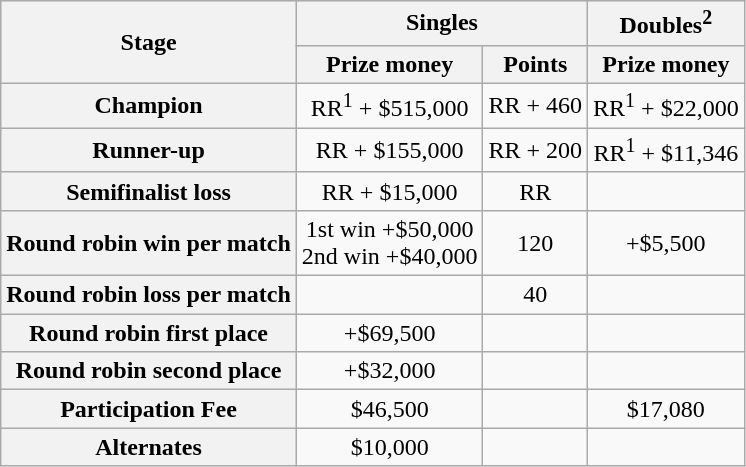<table class=wikitable style=text-align:center>
<tr style="background:#d1e4fd;">
<th rowspan=2>Stage</th>
<th colspan=2>Singles</th>
<th>Doubles<sup>2</sup></th>
</tr>
<tr>
<th>Prize money</th>
<th>Points</th>
<th>Prize money</th>
</tr>
<tr>
<th>Champion</th>
<td>RR<sup>1</sup> + $515,000</td>
<td>RR + 460</td>
<td>RR<sup>1</sup> + $22,000</td>
</tr>
<tr>
<th>Runner-up</th>
<td>RR + $155,000</td>
<td>RR + 200</td>
<td>RR<sup>1</sup> + $11,346</td>
</tr>
<tr>
<th>Semifinalist loss</th>
<td>RR + $15,000</td>
<td>RR</td>
<td></td>
</tr>
<tr>
<th>Round robin win per match</th>
<td>1st win +$50,000<br>2nd win +$40,000</td>
<td>120</td>
<td>+$5,500</td>
</tr>
<tr>
<th>Round robin loss per match</th>
<td></td>
<td>40</td>
<td></td>
</tr>
<tr>
<th>Round robin first place</th>
<td>+$69,500</td>
<td></td>
<td></td>
</tr>
<tr>
<th>Round robin second place</th>
<td>+$32,000</td>
<td></td>
<td></td>
</tr>
<tr>
<th>Participation Fee</th>
<td>$46,500</td>
<td></td>
<td>$17,080</td>
</tr>
<tr>
<th>Alternates</th>
<td>$10,000</td>
<td></td>
<td></td>
</tr>
</table>
